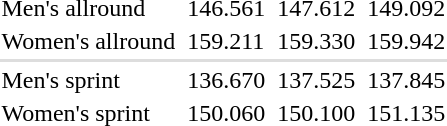<table>
<tr>
<td>Men's allround<br></td>
<td></td>
<td>146.561</td>
<td></td>
<td>147.612</td>
<td></td>
<td>149.092</td>
</tr>
<tr>
<td>Women's allround<br></td>
<td></td>
<td>159.211</td>
<td></td>
<td>159.330</td>
<td></td>
<td>159.942</td>
</tr>
<tr bgcolor=#DDDDDD>
<td colspan=7></td>
</tr>
<tr>
<td>Men's sprint<br></td>
<td></td>
<td>136.670</td>
<td></td>
<td>137.525</td>
<td></td>
<td>137.845</td>
</tr>
<tr>
<td>Women's sprint<br></td>
<td></td>
<td>150.060</td>
<td></td>
<td>150.100</td>
<td></td>
<td>151.135</td>
</tr>
</table>
